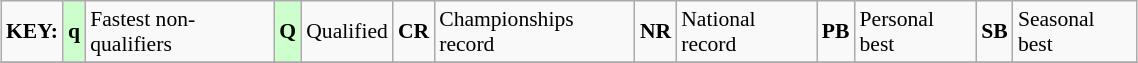<table class="wikitable" style="margin:0.5em auto; font-size:90%;position:relative;" width=60%>
<tr>
<td><strong>KEY:</strong></td>
<td bgcolor=ccffcc align=center><strong>q</strong></td>
<td>Fastest non-qualifiers</td>
<td bgcolor=ccffcc align=center><strong>Q</strong></td>
<td>Qualified</td>
<td align=center><strong>CR</strong></td>
<td>Championships record</td>
<td align=center><strong>NR</strong></td>
<td>National record</td>
<td align=center><strong>PB</strong></td>
<td>Personal best</td>
<td align=center><strong>SB</strong></td>
<td>Seasonal best</td>
</tr>
<tr>
</tr>
</table>
